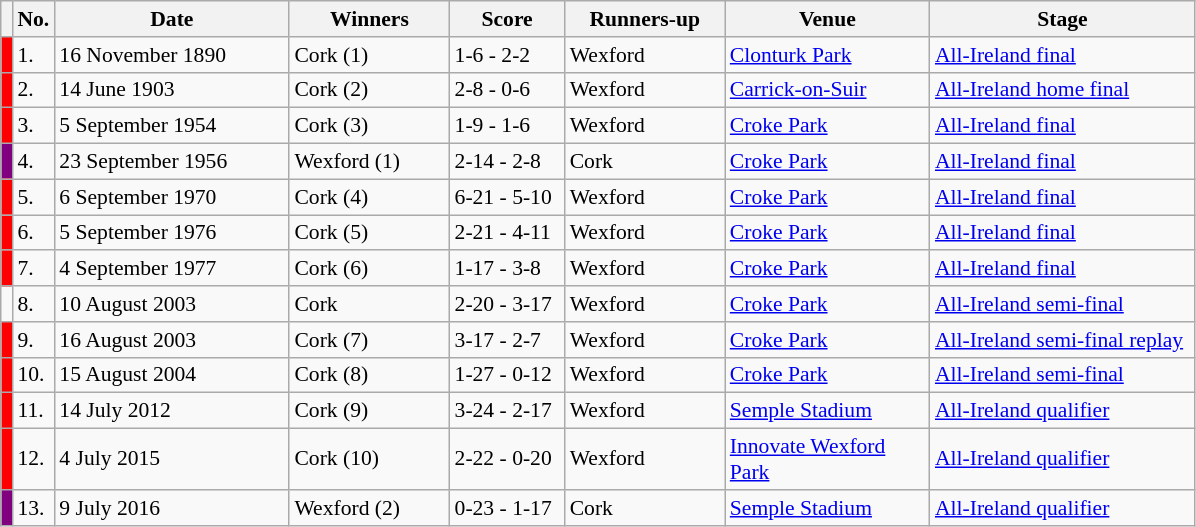<table class="wikitable" style="font-size:90%">
<tr>
<th width=1></th>
<th width=5>No.</th>
<th width=150>Date</th>
<th width=100>Winners</th>
<th width=70>Score</th>
<th width=100>Runners-up</th>
<th width=130>Venue</th>
<th width=170>Stage</th>
</tr>
<tr>
<td style="background-color:#FF0000"></td>
<td>1.</td>
<td>16 November 1890</td>
<td>Cork (1)</td>
<td>1-6 - 2-2</td>
<td>Wexford</td>
<td><a href='#'>Clonturk Park</a></td>
<td><a href='#'>All-Ireland final</a></td>
</tr>
<tr>
<td style="background-color:#FF0000"></td>
<td>2.</td>
<td>14 June 1903</td>
<td>Cork (2)</td>
<td>2-8 - 0-6</td>
<td>Wexford</td>
<td><a href='#'>Carrick-on-Suir</a></td>
<td><a href='#'>All-Ireland home final</a></td>
</tr>
<tr>
<td style="background-color:#FF0000"></td>
<td>3.</td>
<td>5 September 1954</td>
<td>Cork (3)</td>
<td>1-9 - 1-6</td>
<td>Wexford</td>
<td><a href='#'>Croke Park</a></td>
<td><a href='#'>All-Ireland final</a></td>
</tr>
<tr>
<td style="background-color:#800080"></td>
<td>4.</td>
<td>23 September 1956</td>
<td>Wexford (1)</td>
<td>2-14 - 2-8</td>
<td>Cork</td>
<td><a href='#'>Croke Park</a></td>
<td><a href='#'>All-Ireland final</a></td>
</tr>
<tr>
<td style="background-color:#FF0000"></td>
<td>5.</td>
<td>6 September 1970</td>
<td>Cork (4)</td>
<td>6-21 - 5-10</td>
<td>Wexford</td>
<td><a href='#'>Croke Park</a></td>
<td><a href='#'>All-Ireland final</a></td>
</tr>
<tr>
<td style="background-color:#FF0000"></td>
<td>6.</td>
<td>5 September 1976</td>
<td>Cork (5)</td>
<td>2-21 - 4-11</td>
<td>Wexford</td>
<td><a href='#'>Croke Park</a></td>
<td><a href='#'>All-Ireland final</a></td>
</tr>
<tr>
<td style="background-color:#FF0000"></td>
<td>7.</td>
<td>4 September 1977</td>
<td>Cork (6)</td>
<td>1-17 - 3-8</td>
<td>Wexford</td>
<td><a href='#'>Croke Park</a></td>
<td><a href='#'>All-Ireland final</a></td>
</tr>
<tr>
<td></td>
<td>8.</td>
<td>10 August 2003</td>
<td>Cork</td>
<td>2-20 - 3-17</td>
<td>Wexford</td>
<td><a href='#'>Croke Park</a></td>
<td><a href='#'>All-Ireland semi-final</a></td>
</tr>
<tr>
<td style="background-color:#FF0000"></td>
<td>9.</td>
<td>16 August 2003</td>
<td>Cork (7)</td>
<td>3-17 - 2-7</td>
<td>Wexford</td>
<td><a href='#'>Croke Park</a></td>
<td><a href='#'>All-Ireland semi-final replay</a></td>
</tr>
<tr>
<td style="background-color:#FF0000"></td>
<td>10.</td>
<td>15 August 2004</td>
<td>Cork (8)</td>
<td>1-27 - 0-12</td>
<td>Wexford</td>
<td><a href='#'>Croke Park</a></td>
<td><a href='#'>All-Ireland semi-final</a></td>
</tr>
<tr>
<td style="background-color:#FF0000"></td>
<td>11.</td>
<td>14 July 2012</td>
<td>Cork (9)</td>
<td>3-24 - 2-17</td>
<td>Wexford</td>
<td><a href='#'>Semple Stadium</a></td>
<td><a href='#'>All-Ireland qualifier</a></td>
</tr>
<tr>
<td style="background-color:#FF0000"></td>
<td>12.</td>
<td>4 July 2015</td>
<td>Cork (10)</td>
<td>2-22 - 0-20</td>
<td>Wexford</td>
<td><a href='#'>Innovate Wexford Park</a></td>
<td><a href='#'>All-Ireland qualifier</a></td>
</tr>
<tr>
<td style="background-color:#800080"></td>
<td>13.</td>
<td>9 July 2016</td>
<td>Wexford (2)</td>
<td>0-23 - 1-17</td>
<td>Cork</td>
<td><a href='#'>Semple Stadium</a></td>
<td><a href='#'>All-Ireland qualifier</a></td>
</tr>
</table>
